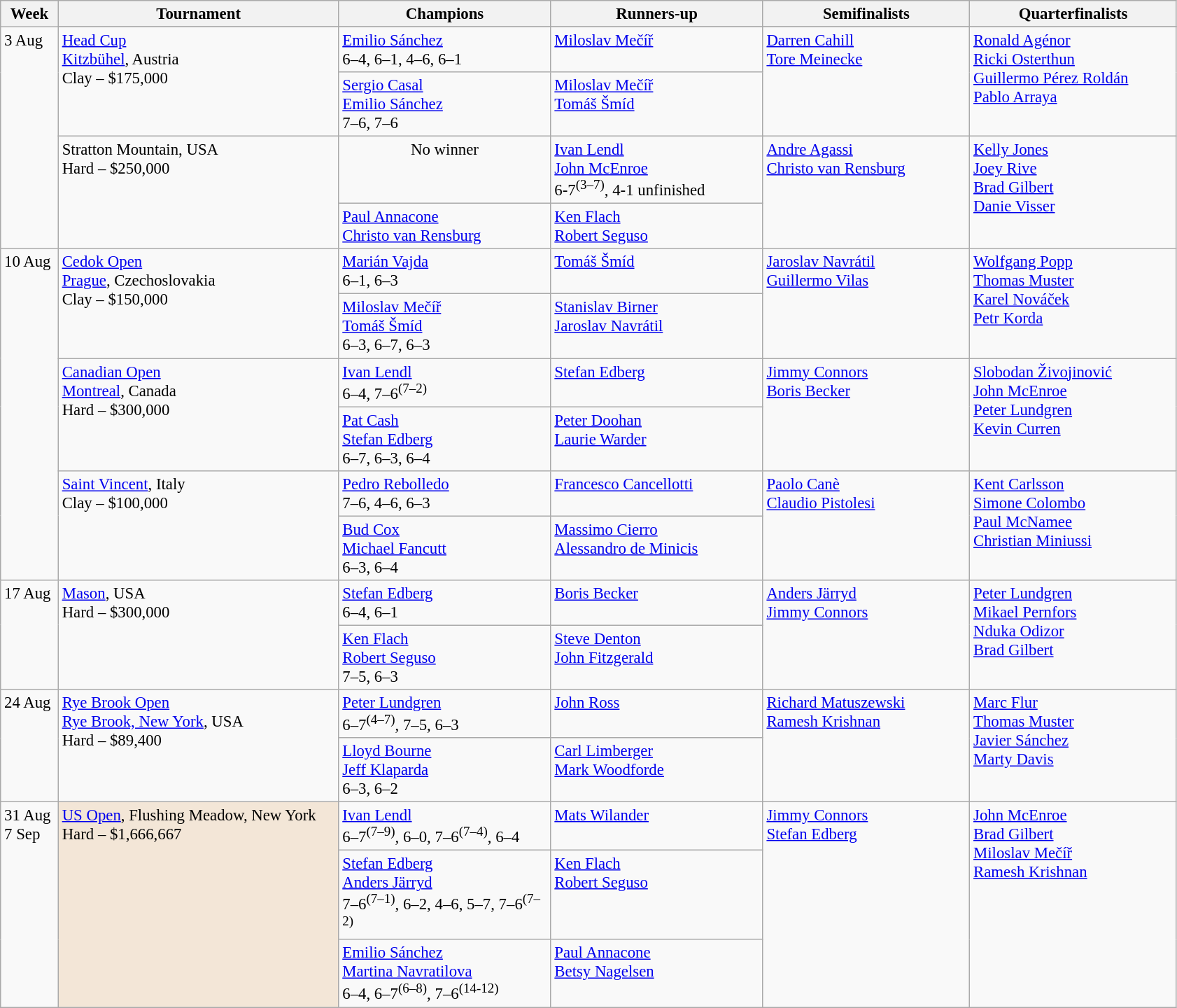<table class=wikitable style=font-size:95%>
<tr>
<th style="width:48px;">Week</th>
<th style="width:260px;">Tournament</th>
<th style="width:195px;">Champions</th>
<th style="width:195px;">Runners-up</th>
<th style="width:190px;">Semifinalists</th>
<th style="width:190px;">Quarterfinalists</th>
</tr>
<tr valign=top>
<td rowspan="5">3 Aug</td>
</tr>
<tr valign=top>
<td rowspan=2><a href='#'>Head Cup</a> <br> <a href='#'>Kitzbühel</a>, Austria <br> Clay – $175,000</td>
<td> <a href='#'>Emilio Sánchez</a> <br> 6–4, 6–1, 4–6, 6–1</td>
<td> <a href='#'>Miloslav Mečíř</a></td>
<td rowspan=2> <a href='#'>Darren Cahill</a> <br>  <a href='#'>Tore Meinecke</a></td>
<td rowspan=2> <a href='#'>Ronald Agénor</a> <br>  <a href='#'>Ricki Osterthun</a> <br>  <a href='#'>Guillermo Pérez Roldán</a> <br>  <a href='#'>Pablo Arraya</a></td>
</tr>
<tr valign=top>
<td> <a href='#'>Sergio Casal</a> <br>  <a href='#'>Emilio Sánchez</a> <br> 7–6, 7–6</td>
<td> <a href='#'>Miloslav Mečíř</a> <br>  <a href='#'>Tomáš Šmíd</a></td>
</tr>
<tr valign=top>
<td rowspan=2>Stratton Mountain, USA <br> Hard – $250,000</td>
<td align="center">No winner</td>
<td> <a href='#'>Ivan Lendl</a><br> <a href='#'>John McEnroe</a> <br> 6-7<sup>(3–7)</sup>, 4-1 unfinished</td>
<td rowspan=2> <a href='#'>Andre Agassi</a> <br>  <a href='#'>Christo van Rensburg</a></td>
<td rowspan=2> <a href='#'>Kelly Jones</a> <br>  <a href='#'>Joey Rive</a> <br>  <a href='#'>Brad Gilbert</a> <br>  <a href='#'>Danie Visser</a></td>
</tr>
<tr valign=top>
<td> <a href='#'>Paul Annacone</a> <br>  <a href='#'>Christo van Rensburg</a></td>
<td> <a href='#'>Ken Flach</a> <br>  <a href='#'>Robert Seguso</a></td>
</tr>
<tr valign=top>
<td rowspan=6>10 Aug</td>
<td rowspan=2><a href='#'>Cedok Open</a> <br> <a href='#'>Prague</a>, Czechoslovakia <br> Clay – $150,000</td>
<td> <a href='#'>Marián Vajda</a> <br> 6–1, 6–3</td>
<td> <a href='#'>Tomáš Šmíd</a></td>
<td rowspan=2> <a href='#'>Jaroslav Navrátil</a> <br>  <a href='#'>Guillermo Vilas</a></td>
<td rowspan=2> <a href='#'>Wolfgang Popp</a> <br>  <a href='#'>Thomas Muster</a> <br>  <a href='#'>Karel Nováček</a> <br>  <a href='#'>Petr Korda</a></td>
</tr>
<tr valign=top>
<td> <a href='#'>Miloslav Mečíř</a> <br>  <a href='#'>Tomáš Šmíd</a> <br> 6–3, 6–7, 6–3</td>
<td> <a href='#'>Stanislav Birner</a> <br>  <a href='#'>Jaroslav Navrátil</a></td>
</tr>
<tr valign=top>
<td rowspan=2><a href='#'>Canadian Open</a><br> <a href='#'>Montreal</a>, Canada <br> Hard – $300,000</td>
<td> <a href='#'>Ivan Lendl</a> <br> 6–4, 7–6<sup>(7–2)</sup></td>
<td> <a href='#'>Stefan Edberg</a></td>
<td rowspan=2> <a href='#'>Jimmy Connors</a> <br>  <a href='#'>Boris Becker</a></td>
<td rowspan=2> <a href='#'>Slobodan Živojinović</a> <br>  <a href='#'>John McEnroe</a> <br>  <a href='#'>Peter Lundgren</a> <br>  <a href='#'>Kevin Curren</a></td>
</tr>
<tr valign=top>
<td> <a href='#'>Pat Cash</a> <br>  <a href='#'>Stefan Edberg</a> <br> 6–7, 6–3, 6–4</td>
<td> <a href='#'>Peter Doohan</a> <br>  <a href='#'>Laurie Warder</a></td>
</tr>
<tr valign=top>
<td rowspan=2><a href='#'>Saint Vincent</a>, Italy <br> Clay – $100,000</td>
<td> <a href='#'>Pedro Rebolledo</a> <br> 7–6, 4–6, 6–3</td>
<td> <a href='#'>Francesco Cancellotti</a></td>
<td rowspan=2> <a href='#'>Paolo Canè</a> <br>  <a href='#'>Claudio Pistolesi</a></td>
<td rowspan=2> <a href='#'>Kent Carlsson</a> <br>  <a href='#'>Simone Colombo</a> <br>  <a href='#'>Paul McNamee</a> <br>  <a href='#'>Christian Miniussi</a></td>
</tr>
<tr valign=top>
<td> <a href='#'>Bud Cox</a> <br>  <a href='#'>Michael Fancutt</a> <br> 6–3, 6–4</td>
<td> <a href='#'>Massimo Cierro</a> <br>  <a href='#'>Alessandro de Minicis</a></td>
</tr>
<tr valign=top>
<td rowspan=2>17 Aug</td>
<td rowspan=2><a href='#'>Mason</a>, USA <br> Hard – $300,000</td>
<td> <a href='#'>Stefan Edberg</a> <br> 6–4, 6–1</td>
<td> <a href='#'>Boris Becker</a></td>
<td rowspan=2> <a href='#'>Anders Järryd</a> <br>  <a href='#'>Jimmy Connors</a></td>
<td rowspan=2> <a href='#'>Peter Lundgren</a> <br>  <a href='#'>Mikael Pernfors</a> <br>  <a href='#'>Nduka Odizor</a> <br>  <a href='#'>Brad Gilbert</a></td>
</tr>
<tr valign=top>
<td> <a href='#'>Ken Flach</a> <br>  <a href='#'>Robert Seguso</a> <br> 7–5, 6–3</td>
<td> <a href='#'>Steve Denton</a> <br>  <a href='#'>John Fitzgerald</a></td>
</tr>
<tr valign=top>
<td rowspan=2>24 Aug</td>
<td rowspan=2><a href='#'>Rye Brook Open</a> <br> <a href='#'>Rye Brook, New York</a>, USA <br> Hard – $89,400</td>
<td> <a href='#'>Peter Lundgren</a> <br> 6–7<sup>(4–7)</sup>, 7–5, 6–3</td>
<td> <a href='#'>John Ross</a></td>
<td rowspan=2> <a href='#'>Richard Matuszewski</a> <br>  <a href='#'>Ramesh Krishnan</a></td>
<td rowspan=2> <a href='#'>Marc Flur</a> <br>  <a href='#'>Thomas Muster</a> <br>  <a href='#'>Javier Sánchez</a> <br>  <a href='#'>Marty Davis</a></td>
</tr>
<tr valign=top>
<td> <a href='#'>Lloyd Bourne</a> <br>  <a href='#'>Jeff Klaparda</a> <br> 6–3, 6–2</td>
<td> <a href='#'>Carl Limberger</a> <br>  <a href='#'>Mark Woodforde</a></td>
</tr>
<tr valign=top>
<td rowspan=3>31 Aug<br>7 Sep</td>
<td bgcolor="#F3E6D7" rowspan=3><a href='#'>US Open</a>, Flushing Meadow, New York <br> Hard – $1,666,667</td>
<td> <a href='#'>Ivan Lendl</a> <br> 6–7<sup>(7–9)</sup>, 6–0, 7–6<sup>(7–4)</sup>, 6–4</td>
<td> <a href='#'>Mats Wilander</a></td>
<td rowspan=3> <a href='#'>Jimmy Connors</a> <br>  <a href='#'>Stefan Edberg</a></td>
<td rowspan=3> <a href='#'>John McEnroe</a> <br>  <a href='#'>Brad Gilbert</a> <br>  <a href='#'>Miloslav Mečíř</a> <br>  <a href='#'>Ramesh Krishnan</a></td>
</tr>
<tr valign=top>
<td> <a href='#'>Stefan Edberg</a> <br>  <a href='#'>Anders Järryd</a> <br> 7–6<sup>(7–1)</sup>, 6–2, 4–6, 5–7, 7–6<sup>(7–2)</sup></td>
<td> <a href='#'>Ken Flach</a> <br>  <a href='#'>Robert Seguso</a></td>
</tr>
<tr valign=top>
<td> <a href='#'>Emilio Sánchez</a> <br>  <a href='#'>Martina Navratilova</a> <br> 6–4, 6–7<sup>(6–8)</sup>, 7–6<sup>(14-12)</sup></td>
<td> <a href='#'>Paul Annacone</a> <br>  <a href='#'>Betsy Nagelsen</a></td>
</tr>
</table>
